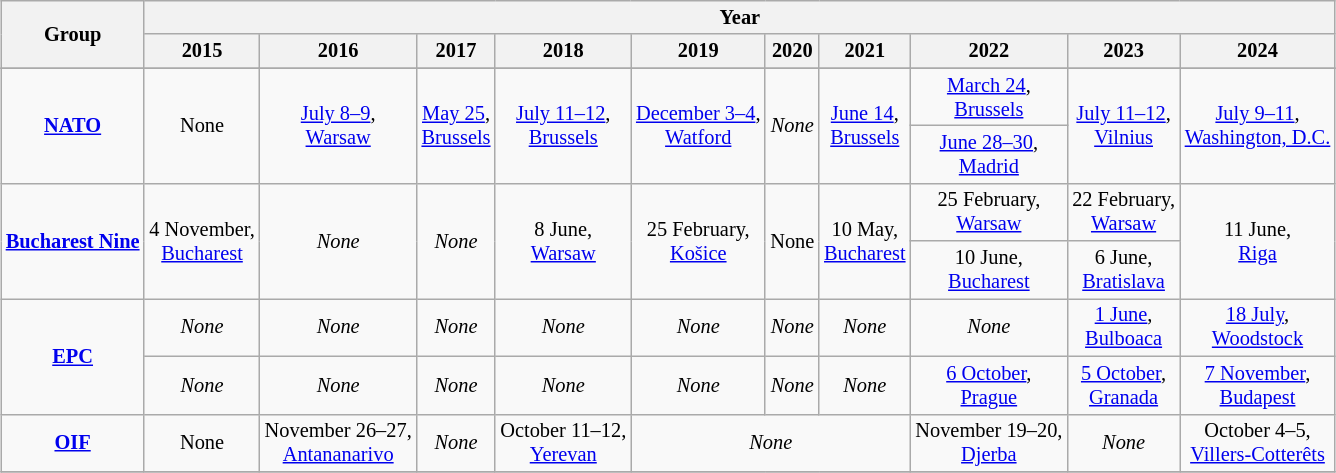<table class="wikitable" style="margin:1em auto; font-size:85%; text-align:center;">
<tr>
<th rowspan="2">Group</th>
<th colspan=10">Year</th>
</tr>
<tr>
<th>2015</th>
<th>2016</th>
<th>2017</th>
<th>2018</th>
<th>2019</th>
<th>2020</th>
<th>2021</th>
<th>2022</th>
<th>2023</th>
<th>2024</th>
</tr>
<tr>
</tr>
<tr>
<td rowspan="2"><strong><a href='#'>NATO</a></strong></td>
<td rowspan="2">None</td>
<td rowspan="2"><a href='#'>July 8–9</a>,<br> <a href='#'>Warsaw</a></td>
<td rowspan="2"><a href='#'>May 25</a>,<br> <a href='#'>Brussels</a></td>
<td rowspan="2"><a href='#'>July 11–12</a>,<br> <a href='#'>Brussels</a></td>
<td rowspan="2"><a href='#'>December 3–4</a>,<br>  <a href='#'>Watford</a></td>
<td rowspan="2"><em>None</em></td>
<td rowspan="2"><a href='#'>June 14</a>,<br> <a href='#'>Brussels</a></td>
<td><a href='#'>March 24</a>,<br> <a href='#'>Brussels</a></td>
<td rowspan="2"><a href='#'>July 11–12</a>,<br>  <a href='#'>Vilnius</a></td>
<td rowspan="2"><a href='#'>July 9–11</a>,<br> <a href='#'>Washington, D.C.</a></td>
</tr>
<tr>
<td><a href='#'>June 28–30</a>,<br>  <a href='#'>Madrid</a></td>
</tr>
<tr>
<td rowspan="2"><strong><a href='#'>Bucharest Nine</a></strong></td>
<td rowspan="2">4 November,<br> <a href='#'>Bucharest</a></td>
<td rowspan="2"><em>None</em></td>
<td rowspan="2"><em>None</em></td>
<td rowspan="2">8 June,<br> <a href='#'>Warsaw</a></td>
<td rowspan="2">25 February,<br> <a href='#'>Košice</a></td>
<td rowspan="2">None</td>
<td rowspan="2">10 May,<br> <a href='#'>Bucharest</a></td>
<td>25 February,<br> <a href='#'>Warsaw</a></td>
<td>22 February,<br> <a href='#'>Warsaw</a></td>
<td rowspan="2">11 June,<br> <a href='#'>Riga</a></td>
</tr>
<tr>
<td>10 June,<br> <a href='#'>Bucharest</a></td>
<td>6 June,<br> <a href='#'>Bratislava</a></td>
</tr>
<tr>
<td rowspan="2"><strong><a href='#'>EPC</a></strong></td>
<td><em>None</em></td>
<td><em>None</em></td>
<td><em>None</em></td>
<td><em>None</em></td>
<td><em>None</em></td>
<td><em>None</em></td>
<td><em>None</em></td>
<td><em>None</em></td>
<td><a href='#'>1 June</a>,<br> <a href='#'>Bulboaca</a></td>
<td><a href='#'>18 July</a>,<br>  <a href='#'>Woodstock</a></td>
</tr>
<tr>
<td><em>None</em></td>
<td><em>None</em></td>
<td><em>None</em></td>
<td><em>None</em></td>
<td><em>None</em></td>
<td><em>None</em></td>
<td><em>None</em></td>
<td><a href='#'>6 October</a>,<br>  <a href='#'>Prague</a></td>
<td><a href='#'>5 October</a>,<br>  <a href='#'>Granada</a></td>
<td><a href='#'>7 November</a>,<br>  <a href='#'>Budapest</a></td>
</tr>
<tr>
<td><strong><a href='#'>OIF</a></strong></td>
<td>None</td>
<td>November 26–27,<br> <a href='#'>Antananarivo</a></td>
<td><em>None</em></td>
<td>October 11–12,<br> <a href='#'>Yerevan</a></td>
<td colspan="3"><em>None</em></td>
<td>November 19–20,<br> <a href='#'>Djerba</a></td>
<td><em>None</em></td>
<td>October 4–5,<br> <a href='#'>Villers-Cotterêts</a></td>
</tr>
<tr>
</tr>
</table>
